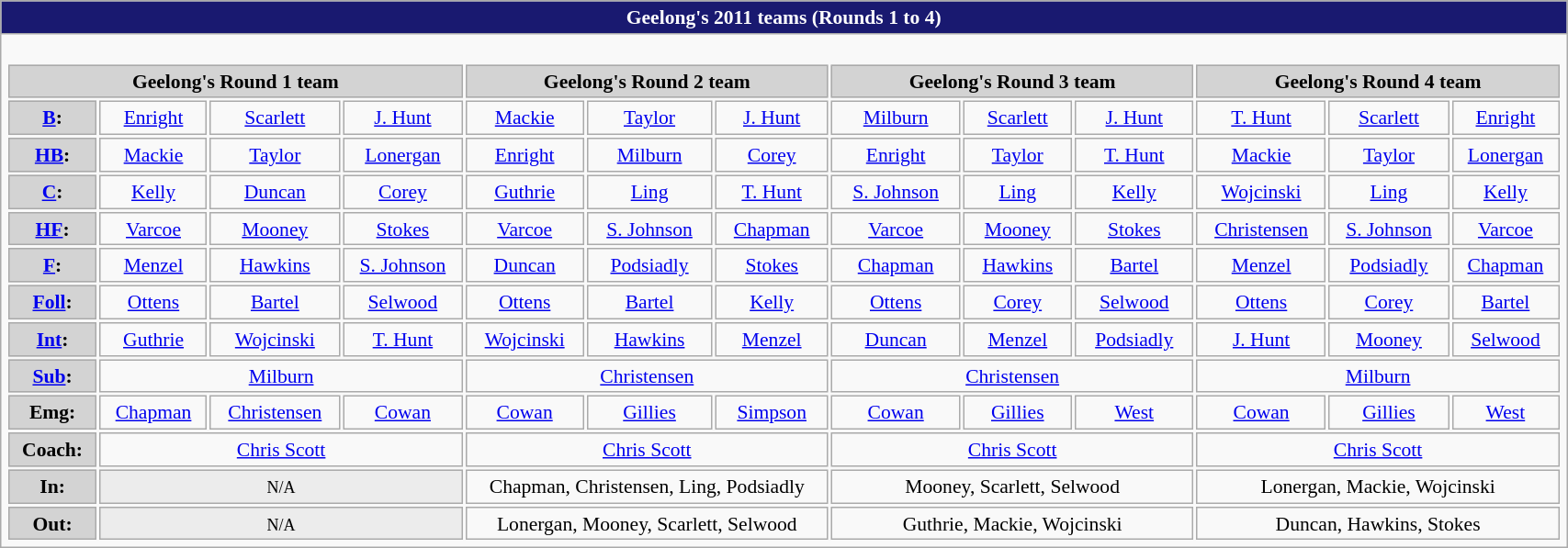<table class="collapsible collapsed wikitable"  style="font-size:90%; text-align:center; width:90%;">
<tr>
<th style="text-align:center; background:#191970; color:white; width:90%;"><strong>Geelong's 2011 teams (Rounds 1 to 4)</strong></th>
</tr>
<tr>
<td><br><table>
<tr>
<td colspan="4;"  style="text-align:center; background:#d3d3d3; width:25%;"><strong>Geelong's Round 1 team</strong></td>
<td colspan="3;"  style="text-align:center; background:#d3d3d3; width:20%;"><strong>Geelong's Round 2 team</strong></td>
<td colspan="3;"  style="text-align:center; background:#d3d3d3; width:20%;"><strong>Geelong's Round 3 team</strong></td>
<td colspan="3;"  style="text-align:center; background:#d3d3d3; width:20%;"><strong>Geelong's Round 4 team</strong></td>
</tr>
<tr>
<td style="background:#d3d3d3;"><strong><a href='#'>B</a>:</strong></td>
<td><a href='#'>Enright</a></td>
<td><a href='#'>Scarlett</a></td>
<td><a href='#'>J. Hunt</a></td>
<td><a href='#'>Mackie</a></td>
<td><a href='#'>Taylor</a></td>
<td><a href='#'>J. Hunt</a></td>
<td><a href='#'>Milburn</a></td>
<td><a href='#'>Scarlett</a></td>
<td><a href='#'>J. Hunt</a></td>
<td><a href='#'>T. Hunt</a></td>
<td><a href='#'>Scarlett</a></td>
<td><a href='#'>Enright</a></td>
</tr>
<tr>
<td style="background:#d3d3d3;"><strong><a href='#'>HB</a>:</strong></td>
<td><a href='#'>Mackie</a></td>
<td><a href='#'>Taylor</a></td>
<td><a href='#'>Lonergan</a></td>
<td><a href='#'>Enright</a></td>
<td><a href='#'>Milburn</a></td>
<td><a href='#'>Corey</a></td>
<td><a href='#'>Enright</a></td>
<td><a href='#'>Taylor</a> </td>
<td><a href='#'>T. Hunt</a></td>
<td><a href='#'>Mackie</a></td>
<td><a href='#'>Taylor</a></td>
<td><a href='#'>Lonergan</a></td>
</tr>
<tr>
<td style="background:#d3d3d3;"><strong><a href='#'>C</a>:</strong></td>
<td><a href='#'>Kelly</a></td>
<td><a href='#'>Duncan</a></td>
<td><a href='#'>Corey</a></td>
<td><a href='#'>Guthrie</a> </td>
<td><a href='#'>Ling</a></td>
<td><a href='#'>T. Hunt</a></td>
<td><a href='#'>S. Johnson</a></td>
<td><a href='#'>Ling</a></td>
<td><a href='#'>Kelly</a></td>
<td><a href='#'>Wojcinski</a></td>
<td><a href='#'>Ling</a></td>
<td><a href='#'>Kelly</a></td>
</tr>
<tr>
<td style="background:#d3d3d3;"><strong><a href='#'>HF</a>:</strong></td>
<td><a href='#'>Varcoe</a></td>
<td><a href='#'>Mooney</a></td>
<td><a href='#'>Stokes</a></td>
<td><a href='#'>Varcoe</a></td>
<td><a href='#'>S. Johnson</a></td>
<td><a href='#'>Chapman</a></td>
<td><a href='#'>Varcoe</a></td>
<td><a href='#'>Mooney</a></td>
<td><a href='#'>Stokes</a></td>
<td><a href='#'>Christensen</a></td>
<td><a href='#'>S. Johnson</a></td>
<td><a href='#'>Varcoe</a></td>
</tr>
<tr>
<td style="background:#d3d3d3;"><strong><a href='#'>F</a>:</strong></td>
<td><a href='#'>Menzel</a></td>
<td><a href='#'>Hawkins</a></td>
<td><a href='#'>S. Johnson</a></td>
<td><a href='#'>Duncan</a></td>
<td><a href='#'>Podsiadly</a></td>
<td><a href='#'>Stokes</a></td>
<td><a href='#'>Chapman</a></td>
<td><a href='#'>Hawkins</a></td>
<td><a href='#'>Bartel</a></td>
<td><a href='#'>Menzel</a></td>
<td><a href='#'>Podsiadly</a></td>
<td><a href='#'>Chapman</a></td>
</tr>
<tr>
<td style="background:#d3d3d3;"><strong><a href='#'>Foll</a>:</strong></td>
<td><a href='#'>Ottens</a></td>
<td><a href='#'>Bartel</a></td>
<td><a href='#'>Selwood</a> </td>
<td><a href='#'>Ottens</a></td>
<td><a href='#'>Bartel</a></td>
<td><a href='#'>Kelly</a></td>
<td><a href='#'>Ottens</a></td>
<td><a href='#'>Corey</a></td>
<td><a href='#'>Selwood</a></td>
<td><a href='#'>Ottens</a></td>
<td><a href='#'>Corey</a></td>
<td><a href='#'>Bartel</a></td>
</tr>
<tr>
<td style="background:#d3d3d3;"><strong><a href='#'>Int</a>:</strong></td>
<td><a href='#'>Guthrie</a></td>
<td><a href='#'>Wojcinski</a></td>
<td><a href='#'>T. Hunt</a></td>
<td><a href='#'>Wojcinski</a></td>
<td><a href='#'>Hawkins</a></td>
<td><a href='#'>Menzel</a></td>
<td><a href='#'>Duncan</a></td>
<td><a href='#'>Menzel</a></td>
<td><a href='#'>Podsiadly</a></td>
<td><a href='#'>J. Hunt</a> </td>
<td><a href='#'>Mooney</a></td>
<td><a href='#'>Selwood</a></td>
</tr>
<tr>
<td style="background:#d3d3d3;"><strong><a href='#'>Sub</a>:</strong></td>
<td colspan=3><a href='#'>Milburn</a> </td>
<td colspan=3><a href='#'>Christensen</a> </td>
<td colspan=3><a href='#'>Christensen</a> </td>
<td colspan=3><a href='#'>Milburn</a> </td>
</tr>
<tr>
<td style="background:#d3d3d3;"><strong>Emg:</strong></td>
<td><a href='#'>Chapman</a></td>
<td><a href='#'>Christensen</a></td>
<td><a href='#'>Cowan</a></td>
<td><a href='#'>Cowan</a></td>
<td><a href='#'>Gillies</a></td>
<td><a href='#'>Simpson</a></td>
<td><a href='#'>Cowan</a></td>
<td><a href='#'>Gillies</a></td>
<td><a href='#'>West</a></td>
<td><a href='#'>Cowan</a></td>
<td><a href='#'>Gillies</a></td>
<td><a href='#'>West</a></td>
</tr>
<tr>
<td style="background:#d3d3d3;"><strong>Coach:</strong></td>
<td colspan=3><a href='#'>Chris Scott</a></td>
<td colspan=3><a href='#'>Chris Scott</a></td>
<td colspan=3><a href='#'>Chris Scott</a></td>
<td colspan=3><a href='#'>Chris Scott</a></td>
</tr>
<tr>
<td style="background:#d3d3d3;"> <strong>In:</strong></td>
<td colspan="3"  style="background:#ececec; text-align:center;"><small><span>N/A</span></small></td>
<td colspan=3>Chapman, Christensen, Ling, Podsiadly</td>
<td colspan=3>Mooney, Scarlett, Selwood</td>
<td colspan=3>Lonergan, Mackie, Wojcinski</td>
</tr>
<tr>
<td style="background:#d3d3d3;"> <strong>Out:</strong></td>
<td colspan="3"  style="background:#ececec; text-align:center;"><small><span>N/A</span></small></td>
<td colspan=3>Lonergan, Mooney, Scarlett, Selwood</td>
<td colspan=3>Guthrie, Mackie, Wojcinski</td>
<td colspan=3>Duncan, Hawkins, Stokes</td>
</tr>
</table>
</td>
</tr>
</table>
